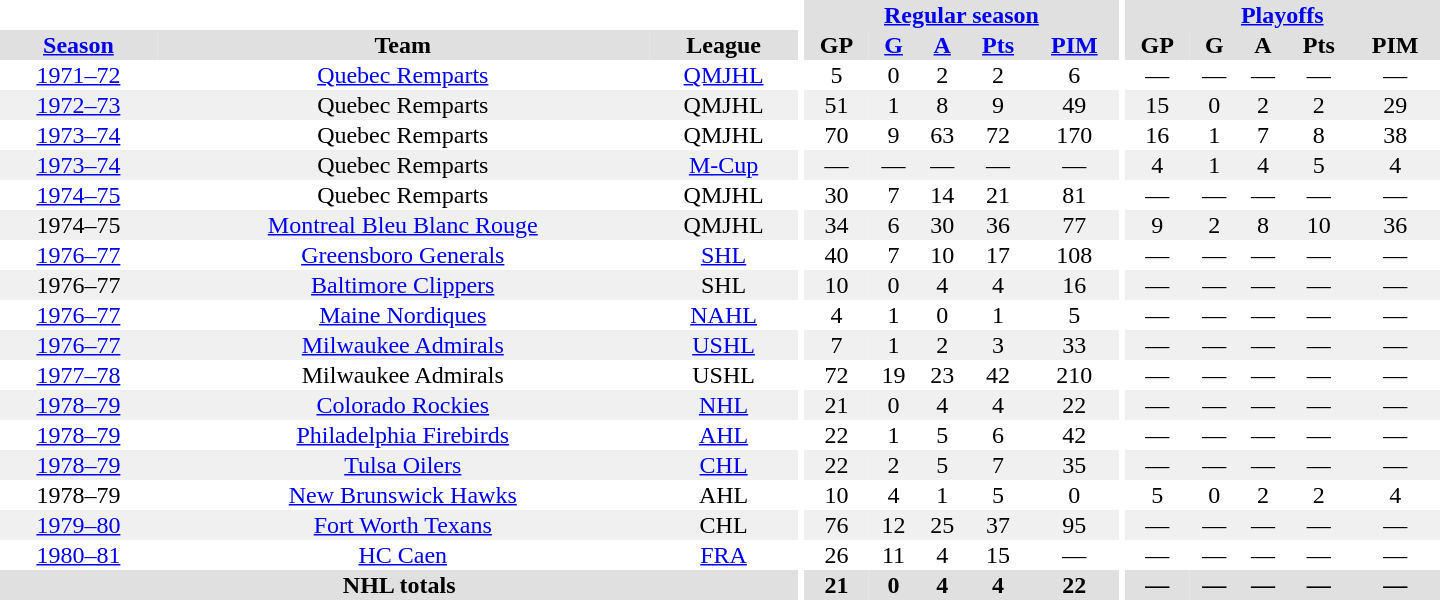<table border="0" cellpadding="1" cellspacing="0" style="text-align:center; width:60em">
<tr bgcolor="#e0e0e0">
<th colspan="3" bgcolor="#ffffff"></th>
<th rowspan="100" bgcolor="#ffffff"></th>
<th colspan="5"><a href='#'>Regular season</a></th>
<th rowspan="100" bgcolor="#ffffff"></th>
<th colspan="5"><a href='#'>Playoffs</a></th>
</tr>
<tr bgcolor="#e0e0e0">
<th><a href='#'>Season</a></th>
<th>Team</th>
<th>League</th>
<th>GP</th>
<th><a href='#'>G</a></th>
<th><a href='#'>A</a></th>
<th><a href='#'>Pts</a></th>
<th><a href='#'>PIM</a></th>
<th>GP</th>
<th>G</th>
<th>A</th>
<th>Pts</th>
<th>PIM</th>
</tr>
<tr>
<td><a href='#'>1971–72</a></td>
<td><a href='#'>Quebec Remparts</a></td>
<td><a href='#'>QMJHL</a></td>
<td>5</td>
<td>0</td>
<td>2</td>
<td>2</td>
<td>6</td>
<td>—</td>
<td>—</td>
<td>—</td>
<td>—</td>
<td>—</td>
</tr>
<tr bgcolor="#f0f0f0">
<td><a href='#'>1972–73</a></td>
<td>Quebec Remparts</td>
<td>QMJHL</td>
<td>51</td>
<td>1</td>
<td>8</td>
<td>9</td>
<td>49</td>
<td>15</td>
<td>0</td>
<td>2</td>
<td>2</td>
<td>29</td>
</tr>
<tr>
<td><a href='#'>1973–74</a></td>
<td>Quebec Remparts</td>
<td>QMJHL</td>
<td>70</td>
<td>9</td>
<td>63</td>
<td>72</td>
<td>170</td>
<td>16</td>
<td>1</td>
<td>7</td>
<td>8</td>
<td>38</td>
</tr>
<tr bgcolor="#f0f0f0">
<td><a href='#'>1973–74</a></td>
<td>Quebec Remparts</td>
<td><a href='#'>M-Cup</a></td>
<td>—</td>
<td>—</td>
<td>—</td>
<td>—</td>
<td>—</td>
<td>4</td>
<td>1</td>
<td>4</td>
<td>5</td>
<td>4</td>
</tr>
<tr>
<td><a href='#'>1974–75</a></td>
<td>Quebec Remparts</td>
<td>QMJHL</td>
<td>30</td>
<td>7</td>
<td>14</td>
<td>21</td>
<td>81</td>
<td>—</td>
<td>—</td>
<td>—</td>
<td>—</td>
<td>—</td>
</tr>
<tr bgcolor="#f0f0f0">
<td>1974–75</td>
<td><a href='#'>Montreal Bleu Blanc Rouge</a></td>
<td>QMJHL</td>
<td>34</td>
<td>6</td>
<td>30</td>
<td>36</td>
<td>77</td>
<td>9</td>
<td>2</td>
<td>8</td>
<td>10</td>
<td>36</td>
</tr>
<tr>
<td><a href='#'>1976–77</a></td>
<td><a href='#'>Greensboro Generals</a></td>
<td><a href='#'>SHL</a></td>
<td>40</td>
<td>7</td>
<td>10</td>
<td>17</td>
<td>108</td>
<td>—</td>
<td>—</td>
<td>—</td>
<td>—</td>
<td>—</td>
</tr>
<tr bgcolor="#f0f0f0">
<td>1976–77</td>
<td><a href='#'>Baltimore Clippers</a></td>
<td>SHL</td>
<td>10</td>
<td>0</td>
<td>4</td>
<td>4</td>
<td>16</td>
<td>—</td>
<td>—</td>
<td>—</td>
<td>—</td>
<td>—</td>
</tr>
<tr>
<td><a href='#'>1976–77</a></td>
<td><a href='#'>Maine Nordiques</a></td>
<td><a href='#'>NAHL</a></td>
<td>4</td>
<td>1</td>
<td>0</td>
<td>1</td>
<td>5</td>
<td>—</td>
<td>—</td>
<td>—</td>
<td>—</td>
<td>—</td>
</tr>
<tr bgcolor="#f0f0f0">
<td><a href='#'>1976–77</a></td>
<td><a href='#'>Milwaukee Admirals</a></td>
<td><a href='#'>USHL</a></td>
<td>7</td>
<td>1</td>
<td>2</td>
<td>3</td>
<td>33</td>
<td>—</td>
<td>—</td>
<td>—</td>
<td>—</td>
<td>—</td>
</tr>
<tr>
<td><a href='#'>1977–78</a></td>
<td>Milwaukee Admirals</td>
<td>USHL</td>
<td>72</td>
<td>19</td>
<td>23</td>
<td>42</td>
<td>210</td>
<td>—</td>
<td>—</td>
<td>—</td>
<td>—</td>
<td>—</td>
</tr>
<tr bgcolor="#f0f0f0">
<td><a href='#'>1978–79</a></td>
<td><a href='#'>Colorado Rockies</a></td>
<td><a href='#'>NHL</a></td>
<td>21</td>
<td>0</td>
<td>4</td>
<td>4</td>
<td>22</td>
<td>—</td>
<td>—</td>
<td>—</td>
<td>—</td>
<td>—</td>
</tr>
<tr>
<td><a href='#'>1978–79</a></td>
<td><a href='#'>Philadelphia Firebirds</a></td>
<td><a href='#'>AHL</a></td>
<td>22</td>
<td>1</td>
<td>5</td>
<td>6</td>
<td>42</td>
<td>—</td>
<td>—</td>
<td>—</td>
<td>—</td>
<td>—</td>
</tr>
<tr bgcolor="#f0f0f0">
<td><a href='#'>1978–79</a></td>
<td><a href='#'>Tulsa Oilers</a></td>
<td><a href='#'>CHL</a></td>
<td>22</td>
<td>2</td>
<td>5</td>
<td>7</td>
<td>35</td>
<td>—</td>
<td>—</td>
<td>—</td>
<td>—</td>
<td>—</td>
</tr>
<tr>
<td>1978–79</td>
<td><a href='#'>New Brunswick Hawks</a></td>
<td>AHL</td>
<td>10</td>
<td>4</td>
<td>1</td>
<td>5</td>
<td>0</td>
<td>5</td>
<td>0</td>
<td>2</td>
<td>2</td>
<td>4</td>
</tr>
<tr bgcolor="#f0f0f0">
<td><a href='#'>1979–80</a></td>
<td><a href='#'>Fort Worth Texans</a></td>
<td>CHL</td>
<td>76</td>
<td>12</td>
<td>25</td>
<td>37</td>
<td>95</td>
<td>—</td>
<td>—</td>
<td>—</td>
<td>—</td>
<td>—</td>
</tr>
<tr>
<td><a href='#'>1980–81</a></td>
<td><a href='#'>HC Caen</a></td>
<td><a href='#'>FRA</a></td>
<td>26</td>
<td>11</td>
<td>4</td>
<td>15</td>
<td>—</td>
<td>—</td>
<td>—</td>
<td>—</td>
<td>—</td>
<td>—</td>
</tr>
<tr bgcolor="#e0e0e0">
<th colspan="3">NHL totals</th>
<th>21</th>
<th>0</th>
<th>4</th>
<th>4</th>
<th>22</th>
<th>—</th>
<th>—</th>
<th>—</th>
<th>—</th>
<th>—</th>
</tr>
</table>
